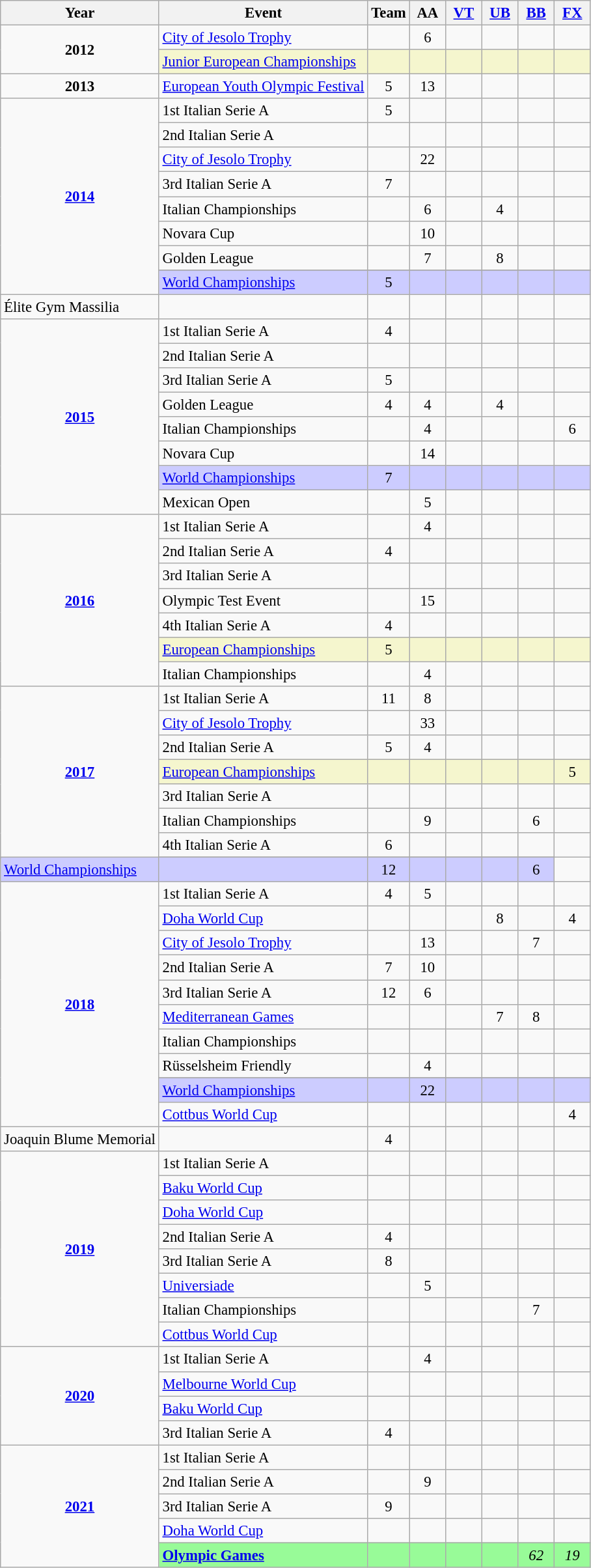<table class="wikitable" style="text-align:center; font-size:95%;">
<tr>
<th align=center>Year</th>
<th align=center>Event</th>
<th style="width:30px;">Team</th>
<th style="width:30px;">AA</th>
<th style="width:30px;"><a href='#'>VT</a></th>
<th style="width:30px;"><a href='#'>UB</a></th>
<th style="width:30px;"><a href='#'>BB</a></th>
<th style="width:30px;"><a href='#'>FX</a></th>
</tr>
<tr>
<td rowspan="2"><strong>2012</strong></td>
<td align=left><a href='#'>City of Jesolo Trophy</a></td>
<td></td>
<td>6</td>
<td></td>
<td></td>
<td></td>
<td></td>
</tr>
<tr bgcolor=#F5F6CE>
<td align=left><a href='#'>Junior European Championships</a></td>
<td></td>
<td></td>
<td></td>
<td></td>
<td></td>
<td></td>
</tr>
<tr>
<td rowspan="1"><strong>2013</strong></td>
<td align=left><a href='#'>European Youth Olympic Festival</a></td>
<td>5</td>
<td>13</td>
<td></td>
<td></td>
<td></td>
<td></td>
</tr>
<tr>
<td rowspan="9"><strong><a href='#'>2014</a></strong></td>
<td align=left>1st Italian Serie A</td>
<td>5</td>
<td></td>
<td></td>
<td></td>
<td></td>
<td></td>
</tr>
<tr>
<td align=left>2nd Italian Serie A</td>
<td></td>
<td></td>
<td></td>
<td></td>
<td></td>
<td></td>
</tr>
<tr>
<td align=left><a href='#'>City of Jesolo Trophy</a></td>
<td></td>
<td>22</td>
<td></td>
<td></td>
<td></td>
<td></td>
</tr>
<tr>
<td align=left>3rd Italian Serie A</td>
<td>7</td>
<td></td>
<td></td>
<td></td>
<td></td>
<td></td>
</tr>
<tr>
<td align=left>Italian Championships</td>
<td></td>
<td>6</td>
<td></td>
<td>4</td>
<td></td>
<td></td>
</tr>
<tr>
<td align=left>Novara Cup</td>
<td></td>
<td>10</td>
<td></td>
<td></td>
<td></td>
<td></td>
</tr>
<tr>
<td align=left>Golden League</td>
<td></td>
<td>7</td>
<td></td>
<td>8</td>
<td></td>
<td></td>
</tr>
<tr>
</tr>
<tr bgcolor=#CCCCFF>
<td align=left><a href='#'>World Championships</a></td>
<td>5</td>
<td></td>
<td></td>
<td></td>
<td></td>
<td></td>
</tr>
<tr>
<td align=left>Élite Gym Massilia</td>
<td></td>
<td></td>
<td></td>
<td></td>
<td></td>
<td></td>
</tr>
<tr>
<td rowspan="8"><strong><a href='#'>2015</a></strong></td>
<td align=left>1st Italian Serie A</td>
<td>4</td>
<td></td>
<td></td>
<td></td>
<td></td>
<td></td>
</tr>
<tr>
<td align=left>2nd Italian Serie A</td>
<td></td>
<td></td>
<td></td>
<td></td>
<td></td>
<td></td>
</tr>
<tr>
<td align=left>3rd Italian Serie A</td>
<td>5</td>
<td></td>
<td></td>
<td></td>
<td></td>
<td></td>
</tr>
<tr>
<td align=left>Golden League</td>
<td>4</td>
<td>4</td>
<td></td>
<td>4</td>
<td></td>
<td></td>
</tr>
<tr>
<td align=left>Italian Championships</td>
<td></td>
<td>4</td>
<td></td>
<td></td>
<td></td>
<td>6</td>
</tr>
<tr>
<td align=left>Novara Cup</td>
<td></td>
<td>14</td>
<td></td>
<td></td>
<td></td>
<td></td>
</tr>
<tr bgcolor=#CCCCFF>
<td align=left><a href='#'>World Championships</a></td>
<td>7</td>
<td></td>
<td></td>
<td></td>
<td></td>
<td></td>
</tr>
<tr>
<td align=left>Mexican Open</td>
<td></td>
<td>5</td>
<td></td>
<td></td>
<td></td>
<td></td>
</tr>
<tr>
<td rowspan="7"><strong><a href='#'>2016</a></strong></td>
<td align=left>1st Italian Serie A</td>
<td></td>
<td>4</td>
<td></td>
<td></td>
<td></td>
<td></td>
</tr>
<tr>
<td align=left>2nd Italian Serie A</td>
<td>4</td>
<td></td>
<td></td>
<td></td>
<td></td>
<td></td>
</tr>
<tr>
<td align=left>3rd Italian Serie A</td>
<td></td>
<td></td>
<td></td>
<td></td>
<td></td>
<td></td>
</tr>
<tr>
<td align=left>Olympic Test Event</td>
<td></td>
<td>15</td>
<td></td>
<td></td>
<td></td>
<td></td>
</tr>
<tr>
<td align=left>4th Italian Serie A</td>
<td>4</td>
<td></td>
<td></td>
<td></td>
<td></td>
<td></td>
</tr>
<tr bgcolor=#F5F6CE>
<td align=left><a href='#'>European Championships</a></td>
<td>5</td>
<td></td>
<td></td>
<td></td>
<td></td>
<td></td>
</tr>
<tr>
<td align=left>Italian Championships</td>
<td></td>
<td>4</td>
<td></td>
<td></td>
<td></td>
<td></td>
</tr>
<tr>
<td rowspan="8"><strong><a href='#'>2017</a></strong></td>
<td align=left>1st Italian Serie A</td>
<td>11</td>
<td>8</td>
<td></td>
<td></td>
<td></td>
<td></td>
</tr>
<tr>
<td align=left><a href='#'>City of Jesolo Trophy</a></td>
<td></td>
<td>33</td>
<td></td>
<td></td>
<td></td>
<td></td>
</tr>
<tr>
<td align=left>2nd Italian Serie A</td>
<td>5</td>
<td>4</td>
<td></td>
<td></td>
<td></td>
<td></td>
</tr>
<tr bgcolor=#F5F6CE>
<td align=left><a href='#'>European Championships</a></td>
<td></td>
<td></td>
<td></td>
<td></td>
<td></td>
<td>5</td>
</tr>
<tr>
<td align=left>3rd Italian Serie A</td>
<td></td>
<td></td>
<td></td>
<td></td>
<td></td>
<td></td>
</tr>
<tr>
<td align=left>Italian Championships</td>
<td></td>
<td>9</td>
<td></td>
<td></td>
<td>6</td>
<td></td>
</tr>
<tr>
<td align=left>4th Italian Serie A</td>
<td>6</td>
<td></td>
<td></td>
<td></td>
<td></td>
<td></td>
</tr>
<tr>
</tr>
<tr bgcolor=#CCCCFF>
<td align=left><a href='#'>World Championships</a></td>
<td></td>
<td>12</td>
<td></td>
<td></td>
<td></td>
<td>6</td>
</tr>
<tr>
<td rowspan="11"><strong><a href='#'>2018</a></strong></td>
<td align=left>1st Italian Serie A</td>
<td>4</td>
<td>5</td>
<td></td>
<td></td>
<td></td>
<td></td>
</tr>
<tr>
<td align=left><a href='#'>Doha World Cup</a></td>
<td></td>
<td></td>
<td></td>
<td>8</td>
<td></td>
<td>4</td>
</tr>
<tr>
<td align=left><a href='#'>City of Jesolo Trophy</a></td>
<td></td>
<td>13</td>
<td></td>
<td></td>
<td>7</td>
<td></td>
</tr>
<tr>
<td align=left>2nd Italian Serie A</td>
<td>7</td>
<td>10</td>
<td></td>
<td></td>
<td></td>
<td></td>
</tr>
<tr>
<td align=left>3rd Italian Serie A</td>
<td>12</td>
<td>6</td>
<td></td>
<td></td>
<td></td>
<td></td>
</tr>
<tr>
<td align=left><a href='#'>Mediterranean Games</a></td>
<td></td>
<td></td>
<td></td>
<td>7</td>
<td>8</td>
<td></td>
</tr>
<tr>
<td align=left>Italian Championships</td>
<td></td>
<td></td>
<td></td>
<td></td>
<td></td>
<td></td>
</tr>
<tr>
<td align=left>Rüsselsheim Friendly</td>
<td></td>
<td>4</td>
<td></td>
<td></td>
<td></td>
<td></td>
</tr>
<tr>
</tr>
<tr bgcolor=#CCCCFF>
<td align=left><a href='#'>World Championships</a></td>
<td></td>
<td>22</td>
<td></td>
<td></td>
<td></td>
<td></td>
</tr>
<tr>
<td align=left><a href='#'>Cottbus World Cup</a></td>
<td></td>
<td></td>
<td></td>
<td></td>
<td></td>
<td>4</td>
</tr>
<tr>
<td align=left>Joaquin Blume Memorial</td>
<td></td>
<td>4</td>
<td></td>
<td></td>
<td></td>
<td></td>
</tr>
<tr>
<td rowspan="8"><strong><a href='#'>2019</a></strong></td>
<td align=left>1st Italian Serie A</td>
<td></td>
<td></td>
<td></td>
<td></td>
<td></td>
<td></td>
</tr>
<tr>
<td align=left><a href='#'>Baku World Cup</a></td>
<td></td>
<td></td>
<td></td>
<td></td>
<td></td>
<td></td>
</tr>
<tr>
<td align=left><a href='#'>Doha World Cup</a></td>
<td></td>
<td></td>
<td></td>
<td></td>
<td></td>
<td></td>
</tr>
<tr>
<td align=left>2nd Italian Serie A</td>
<td>4</td>
<td></td>
<td></td>
<td></td>
<td></td>
<td></td>
</tr>
<tr>
<td align=left>3rd Italian Serie A</td>
<td>8</td>
<td></td>
<td></td>
<td></td>
<td></td>
<td></td>
</tr>
<tr>
<td align=left><a href='#'>Universiade</a></td>
<td></td>
<td>5</td>
<td></td>
<td></td>
<td></td>
<td></td>
</tr>
<tr>
<td align=left>Italian Championships</td>
<td></td>
<td></td>
<td></td>
<td></td>
<td>7</td>
<td></td>
</tr>
<tr>
<td align=left><a href='#'>Cottbus World Cup</a></td>
<td></td>
<td></td>
<td></td>
<td></td>
<td></td>
<td></td>
</tr>
<tr>
<td rowspan="4"><strong><a href='#'>2020</a></strong></td>
<td align=left>1st Italian Serie A</td>
<td></td>
<td>4</td>
<td></td>
<td></td>
<td></td>
<td></td>
</tr>
<tr>
<td align=left><a href='#'>Melbourne World Cup</a></td>
<td></td>
<td></td>
<td></td>
<td></td>
<td></td>
<td></td>
</tr>
<tr>
<td align=left><a href='#'>Baku World Cup</a></td>
<td></td>
<td></td>
<td></td>
<td></td>
<td></td>
<td></td>
</tr>
<tr>
<td align=left>3rd Italian Serie A</td>
<td>4</td>
<td></td>
<td></td>
<td></td>
<td></td>
<td></td>
</tr>
<tr>
<td rowspan="5"><strong><a href='#'>2021</a></strong></td>
<td align=left>1st Italian Serie A</td>
<td></td>
<td></td>
<td></td>
<td></td>
<td></td>
<td></td>
</tr>
<tr>
<td align=left>2nd Italian Serie A</td>
<td></td>
<td>9</td>
<td></td>
<td></td>
<td></td>
<td></td>
</tr>
<tr>
<td align=left>3rd Italian Serie A</td>
<td>9</td>
<td></td>
<td></td>
<td></td>
<td></td>
<td></td>
</tr>
<tr>
<td align=left><a href='#'>Doha World Cup</a></td>
<td></td>
<td></td>
<td></td>
<td></td>
<td></td>
<td></td>
</tr>
<tr bgcolor=98FB98>
<td align=left><strong><a href='#'>Olympic Games</a></strong></td>
<td></td>
<td></td>
<td></td>
<td></td>
<td><em>62</em></td>
<td><em>19</em></td>
</tr>
</table>
